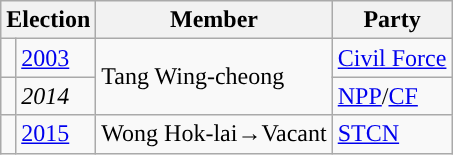<table class="wikitable">
<tr>
<th colspan="2">Election</th>
<th>Member</th>
<th>Party</th>
</tr>
<tr>
<td style="background-color: "></td>
<td><a href='#'>2003</a></td>
<td rowspan=2>Tang Wing-cheong</td>
<td><a href='#'>Civil Force</a></td>
</tr>
<tr>
<td style="background-color: "></td>
<td><em>2014</em></td>
<td><a href='#'>NPP</a>/<a href='#'>CF</a></td>
</tr>
<tr>
<td style="background-color: "></td>
<td><a href='#'>2015</a></td>
<td>Wong Hok-lai→Vacant</td>
<td><a href='#'>STCN</a></td>
</tr>
</table>
